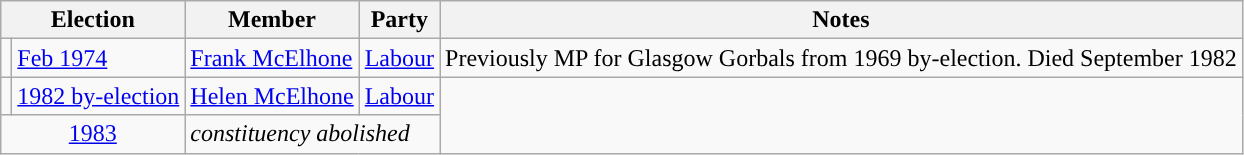<table class="wikitable">
<tr>
<th colspan="2">Election</th>
<th>Member</th>
<th>Party</th>
<th>Notes</th>
</tr>
<tr>
<td style="color:inherit;background-color: "></td>
<td><a href='#'>Feb 1974</a></td>
<td><a href='#'>Frank McElhone</a></td>
<td><a href='#'>Labour</a></td>
<td>Previously MP for Glasgow Gorbals from 1969 by-election. Died September 1982</td>
</tr>
<tr>
<td style="color:inherit;background-color: "></td>
<td><a href='#'>1982 by-election</a></td>
<td><a href='#'>Helen McElhone</a></td>
<td><a href='#'>Labour</a></td>
</tr>
<tr>
<td colspan="2" align="center"><a href='#'>1983</a></td>
<td colspan="2"><em>constituency abolished</em></td>
</tr>
</table>
